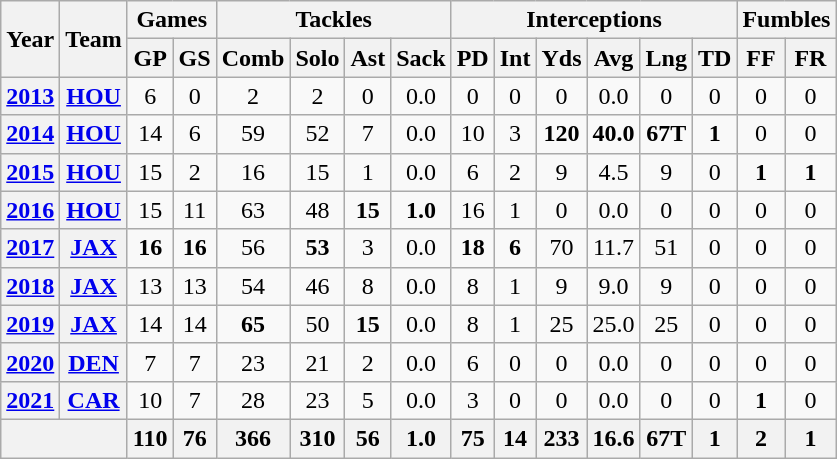<table class="wikitable" style="text-align:center">
<tr>
<th rowspan="2">Year</th>
<th rowspan="2">Team</th>
<th colspan="2">Games</th>
<th colspan="4">Tackles</th>
<th colspan="6">Interceptions</th>
<th colspan="2">Fumbles</th>
</tr>
<tr>
<th>GP</th>
<th>GS</th>
<th>Comb</th>
<th>Solo</th>
<th>Ast</th>
<th>Sack</th>
<th>PD</th>
<th>Int</th>
<th>Yds</th>
<th>Avg</th>
<th>Lng</th>
<th>TD</th>
<th>FF</th>
<th>FR</th>
</tr>
<tr>
<th><a href='#'>2013</a></th>
<th><a href='#'>HOU</a></th>
<td>6</td>
<td>0</td>
<td>2</td>
<td>2</td>
<td>0</td>
<td>0.0</td>
<td>0</td>
<td>0</td>
<td>0</td>
<td>0.0</td>
<td>0</td>
<td>0</td>
<td>0</td>
<td>0</td>
</tr>
<tr>
<th><a href='#'>2014</a></th>
<th><a href='#'>HOU</a></th>
<td>14</td>
<td>6</td>
<td>59</td>
<td>52</td>
<td>7</td>
<td>0.0</td>
<td>10</td>
<td>3</td>
<td><strong>120</strong></td>
<td><strong>40.0</strong></td>
<td><strong>67T</strong></td>
<td><strong>1</strong></td>
<td>0</td>
<td>0</td>
</tr>
<tr>
<th><a href='#'>2015</a></th>
<th><a href='#'>HOU</a></th>
<td>15</td>
<td>2</td>
<td>16</td>
<td>15</td>
<td>1</td>
<td>0.0</td>
<td>6</td>
<td>2</td>
<td>9</td>
<td>4.5</td>
<td>9</td>
<td>0</td>
<td><strong>1</strong></td>
<td><strong>1</strong></td>
</tr>
<tr>
<th><a href='#'>2016</a></th>
<th><a href='#'>HOU</a></th>
<td>15</td>
<td>11</td>
<td>63</td>
<td>48</td>
<td><strong>15</strong></td>
<td><strong>1.0</strong></td>
<td>16</td>
<td>1</td>
<td>0</td>
<td>0.0</td>
<td>0</td>
<td>0</td>
<td>0</td>
<td>0</td>
</tr>
<tr>
<th><a href='#'>2017</a></th>
<th><a href='#'>JAX</a></th>
<td><strong>16</strong></td>
<td><strong>16</strong></td>
<td>56</td>
<td><strong>53</strong></td>
<td>3</td>
<td>0.0</td>
<td><strong>18</strong></td>
<td><strong>6</strong></td>
<td>70</td>
<td>11.7</td>
<td>51</td>
<td>0</td>
<td>0</td>
<td>0</td>
</tr>
<tr>
<th><a href='#'>2018</a></th>
<th><a href='#'>JAX</a></th>
<td>13</td>
<td>13</td>
<td>54</td>
<td>46</td>
<td>8</td>
<td>0.0</td>
<td>8</td>
<td>1</td>
<td>9</td>
<td>9.0</td>
<td>9</td>
<td>0</td>
<td>0</td>
<td>0</td>
</tr>
<tr>
<th><a href='#'>2019</a></th>
<th><a href='#'>JAX</a></th>
<td>14</td>
<td>14</td>
<td><strong>65</strong></td>
<td>50</td>
<td><strong>15</strong></td>
<td>0.0</td>
<td>8</td>
<td>1</td>
<td>25</td>
<td>25.0</td>
<td>25</td>
<td>0</td>
<td>0</td>
<td>0</td>
</tr>
<tr>
<th><a href='#'>2020</a></th>
<th><a href='#'>DEN</a></th>
<td>7</td>
<td>7</td>
<td>23</td>
<td>21</td>
<td>2</td>
<td>0.0</td>
<td>6</td>
<td>0</td>
<td>0</td>
<td>0.0</td>
<td>0</td>
<td>0</td>
<td>0</td>
<td>0</td>
</tr>
<tr>
<th><a href='#'>2021</a></th>
<th><a href='#'>CAR</a></th>
<td>10</td>
<td>7</td>
<td>28</td>
<td>23</td>
<td>5</td>
<td>0.0</td>
<td>3</td>
<td>0</td>
<td>0</td>
<td>0.0</td>
<td>0</td>
<td>0</td>
<td><strong>1</strong></td>
<td>0</td>
</tr>
<tr>
<th colspan="2"></th>
<th>110</th>
<th>76</th>
<th>366</th>
<th>310</th>
<th>56</th>
<th>1.0</th>
<th>75</th>
<th>14</th>
<th>233</th>
<th>16.6</th>
<th>67T</th>
<th>1</th>
<th>2</th>
<th>1</th>
</tr>
</table>
